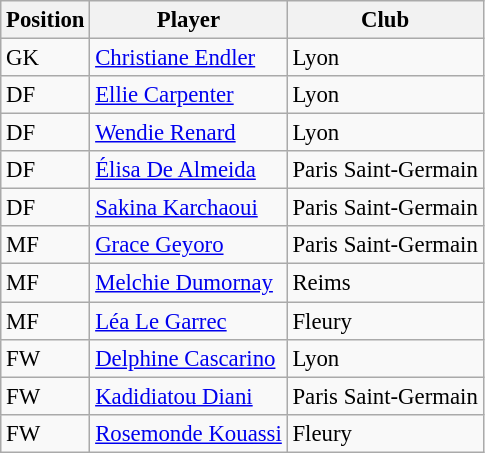<table class="wikitable" style="font-size:95%">
<tr>
<th>Position</th>
<th>Player</th>
<th>Club</th>
</tr>
<tr>
<td>GK</td>
<td> <a href='#'>Christiane Endler</a></td>
<td>Lyon</td>
</tr>
<tr>
<td>DF</td>
<td> <a href='#'>Ellie Carpenter</a></td>
<td>Lyon</td>
</tr>
<tr>
<td>DF</td>
<td> <a href='#'>Wendie Renard</a></td>
<td>Lyon</td>
</tr>
<tr>
<td>DF</td>
<td> <a href='#'>Élisa De Almeida</a></td>
<td>Paris Saint-Germain</td>
</tr>
<tr>
<td>DF</td>
<td> <a href='#'>Sakina Karchaoui</a></td>
<td>Paris Saint-Germain</td>
</tr>
<tr>
<td>MF</td>
<td> <a href='#'>Grace Geyoro</a></td>
<td>Paris Saint-Germain</td>
</tr>
<tr>
<td>MF</td>
<td> <a href='#'>Melchie Dumornay</a></td>
<td>Reims</td>
</tr>
<tr>
<td>MF</td>
<td> <a href='#'>Léa Le Garrec</a></td>
<td>Fleury</td>
</tr>
<tr>
<td>FW</td>
<td> <a href='#'>Delphine Cascarino</a></td>
<td>Lyon</td>
</tr>
<tr>
<td>FW</td>
<td> <a href='#'>Kadidiatou Diani</a></td>
<td>Paris Saint-Germain</td>
</tr>
<tr>
<td>FW</td>
<td> <a href='#'>Rosemonde Kouassi</a></td>
<td>Fleury</td>
</tr>
</table>
